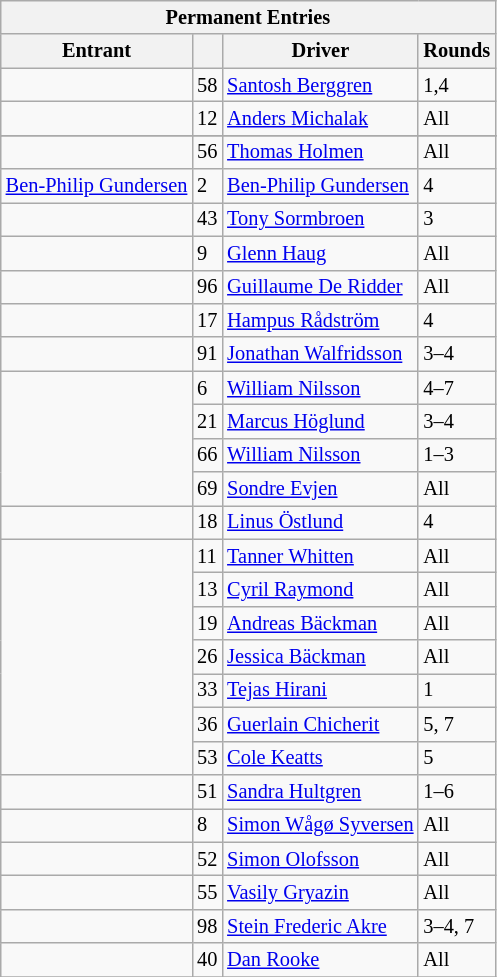<table class="wikitable" style="font-size:85%;">
<tr>
<th colspan=6>Permanent Entries</th>
</tr>
<tr>
<th>Entrant</th>
<th></th>
<th>Driver</th>
<th>Rounds</th>
</tr>
<tr>
<td></td>
<td>58</td>
<td> <a href='#'>Santosh Berggren</a></td>
<td>1,4</td>
</tr>
<tr>
<td></td>
<td>12</td>
<td> <a href='#'>Anders Michalak</a></td>
<td>All</td>
</tr>
<tr>
</tr>
<tr>
<td></td>
<td>56</td>
<td> <a href='#'>Thomas Holmen</a></td>
<td>All</td>
</tr>
<tr>
<td> <a href='#'>Ben-Philip Gundersen</a></td>
<td>2</td>
<td> <a href='#'>Ben-Philip Gundersen</a></td>
<td>4</td>
</tr>
<tr>
<td></td>
<td>43</td>
<td> <a href='#'>Tony Sormbroen</a></td>
<td>3</td>
</tr>
<tr>
<td></td>
<td>9</td>
<td> <a href='#'>Glenn Haug</a></td>
<td>All</td>
</tr>
<tr>
<td></td>
<td>96</td>
<td> <a href='#'>Guillaume De Ridder</a></td>
<td>All</td>
</tr>
<tr>
<td></td>
<td>17</td>
<td>  <a href='#'>Hampus Rådström</a></td>
<td>4</td>
</tr>
<tr>
<td></td>
<td>91</td>
<td> <a href='#'>Jonathan Walfridsson</a></td>
<td>3–4</td>
</tr>
<tr>
<td rowspan=4></td>
<td>6</td>
<td> <a href='#'>William Nilsson</a></td>
<td>4–7</td>
</tr>
<tr>
<td>21</td>
<td> <a href='#'>Marcus Höglund</a></td>
<td>3–4</td>
</tr>
<tr>
<td>66</td>
<td> <a href='#'>William Nilsson</a></td>
<td>1–3</td>
</tr>
<tr>
<td>69</td>
<td> <a href='#'>Sondre Evjen</a></td>
<td>All</td>
</tr>
<tr>
<td></td>
<td>18</td>
<td> <a href='#'>Linus Östlund</a></td>
<td>4</td>
</tr>
<tr>
<td rowspan=7></td>
<td>11</td>
<td> <a href='#'>Tanner Whitten</a></td>
<td>All</td>
</tr>
<tr>
<td>13</td>
<td> <a href='#'>Cyril Raymond</a></td>
<td>All</td>
</tr>
<tr>
<td>19</td>
<td> <a href='#'>Andreas Bäckman</a></td>
<td>All</td>
</tr>
<tr>
<td>26</td>
<td> <a href='#'>Jessica Bäckman</a></td>
<td>All</td>
</tr>
<tr>
<td>33</td>
<td> <a href='#'>Tejas Hirani</a></td>
<td>1</td>
</tr>
<tr>
<td>36</td>
<td> <a href='#'>Guerlain Chicherit</a></td>
<td>5, 7</td>
</tr>
<tr>
<td>53</td>
<td> <a href='#'>Cole Keatts</a></td>
<td>5</td>
</tr>
<tr>
<td></td>
<td>51</td>
<td> <a href='#'>Sandra Hultgren</a></td>
<td>1–6</td>
</tr>
<tr>
<td></td>
<td>8</td>
<td> <a href='#'>Simon Wågø Syversen</a></td>
<td>All</td>
</tr>
<tr>
<td></td>
<td>52</td>
<td> <a href='#'>Simon Olofsson</a></td>
<td>All</td>
</tr>
<tr>
<td></td>
<td>55</td>
<td> <a href='#'>Vasily Gryazin</a></td>
<td>All</td>
</tr>
<tr>
<td></td>
<td>98</td>
<td> <a href='#'>Stein Frederic Akre</a></td>
<td>3–4, 7</td>
</tr>
<tr>
<td></td>
<td>40</td>
<td>  <a href='#'>Dan Rooke</a></td>
<td>All</td>
</tr>
<tr>
</tr>
</table>
